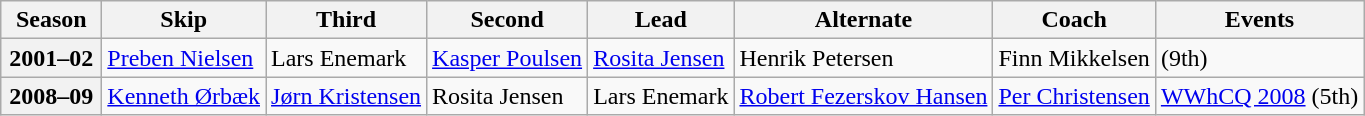<table class="wikitable">
<tr>
<th scope="col" width=60>Season</th>
<th scope="col">Skip</th>
<th scope="col">Third</th>
<th scope="col">Second</th>
<th scope="col">Lead</th>
<th scope="col">Alternate</th>
<th scope="col">Coach</th>
<th scope="col">Events</th>
</tr>
<tr>
<th scope="row">2001–02</th>
<td><a href='#'>Preben Nielsen</a></td>
<td>Lars Enemark</td>
<td><a href='#'>Kasper Poulsen</a></td>
<td><a href='#'>Rosita Jensen</a></td>
<td>Henrik Petersen</td>
<td>Finn Mikkelsen</td>
<td> (9th)</td>
</tr>
<tr>
<th scope="row">2008–09</th>
<td><a href='#'>Kenneth Ørbæk</a></td>
<td><a href='#'>Jørn Kristensen</a></td>
<td>Rosita Jensen</td>
<td>Lars Enemark</td>
<td><a href='#'>Robert Fezerskov Hansen</a></td>
<td><a href='#'>Per Christensen</a></td>
<td><a href='#'>WWhCQ 2008</a> (5th)</td>
</tr>
</table>
